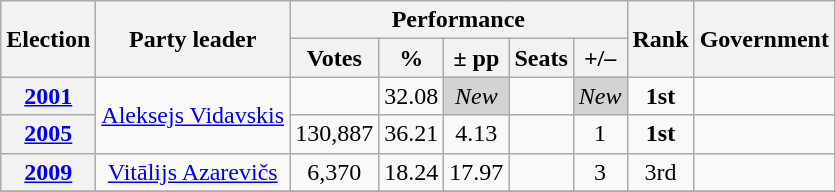<table class=wikitable style=text-align:center>
<tr>
<th rowspan="2"><strong>Election</strong></th>
<th rowspan="2">Party leader</th>
<th colspan="5" scope="col">Performance</th>
<th rowspan="2">Rank</th>
<th rowspan="2">Government</th>
</tr>
<tr>
<th><strong>Votes</strong></th>
<th><strong>%</strong></th>
<th><strong>± pp</strong></th>
<th><strong>Seats</strong></th>
<th><strong>+/–</strong></th>
</tr>
<tr>
<th><a href='#'>2001</a></th>
<td rowspan=2><a href='#'>Aleksejs Vidavskis</a></td>
<td></td>
<td>32.08</td>
<td bgcolor="lightgrey"><em>New</em></td>
<td></td>
<td bgcolor="lightgrey"><em>New</em></td>
<td><strong>1st</strong></td>
<td></td>
</tr>
<tr>
<th><a href='#'>2005</a></th>
<td>130,887</td>
<td>36.21</td>
<td> 4.13</td>
<td></td>
<td> 1</td>
<td> <strong>1st</strong></td>
<td></td>
</tr>
<tr>
<th><a href='#'>2009</a></th>
<td rowspan=1><a href='#'>Vitālijs Azarevičs</a></td>
<td>6,370</td>
<td>18.24</td>
<td> 17.97</td>
<td></td>
<td> 3</td>
<td> 3rd</td>
<td></td>
</tr>
<tr>
</tr>
</table>
